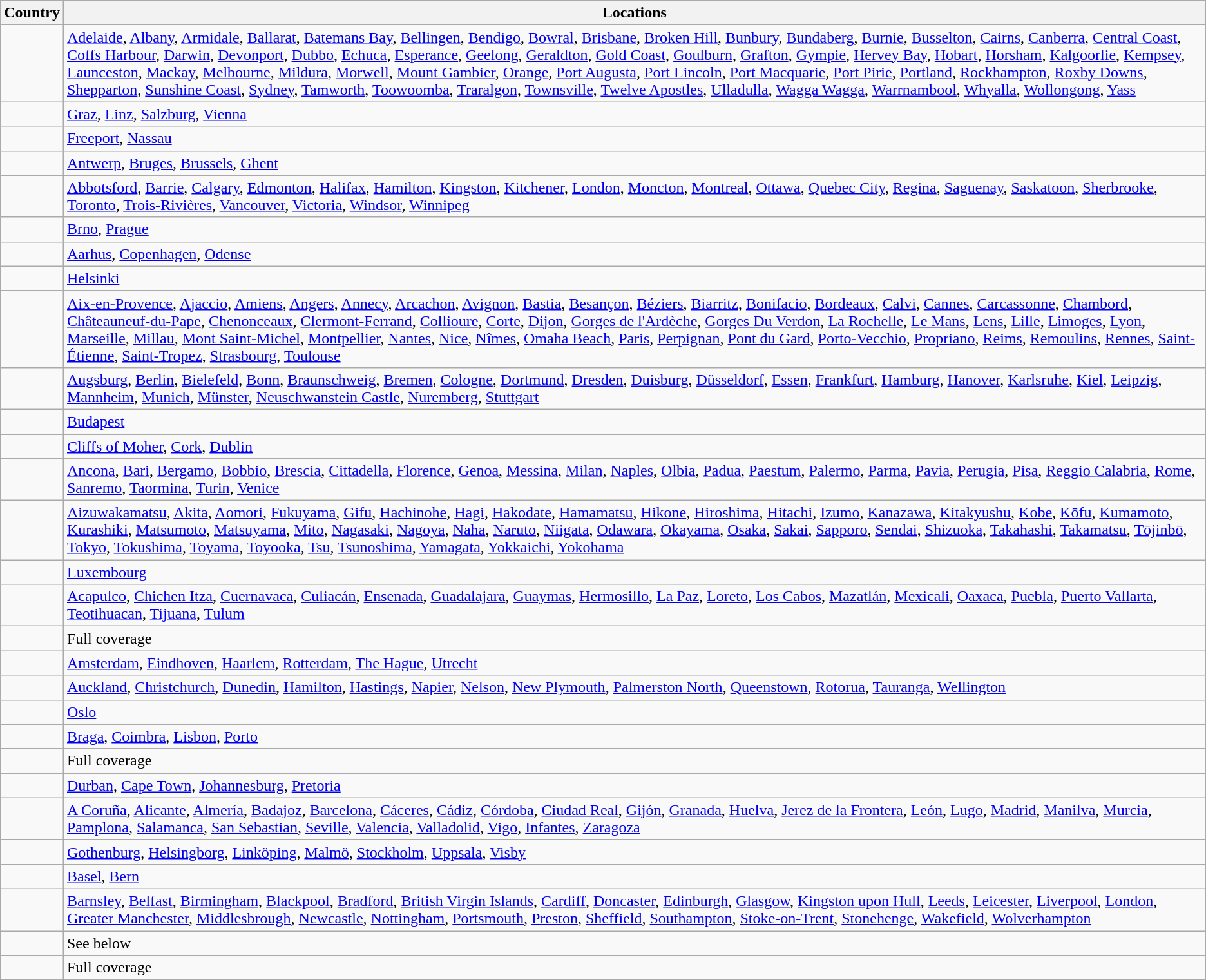<table class=wikitable>
<tr>
<th>Country</th>
<th>Locations</th>
</tr>
<tr>
<td></td>
<td><a href='#'>Adelaide</a>, <a href='#'>Albany</a>, <a href='#'>Armidale</a>, <a href='#'>Ballarat</a>, <a href='#'>Batemans Bay</a>, <a href='#'>Bellingen</a>, <a href='#'>Bendigo</a>, <a href='#'>Bowral</a>, <a href='#'>Brisbane</a>, <a href='#'>Broken Hill</a>, <a href='#'>Bunbury</a>, <a href='#'>Bundaberg</a>, <a href='#'>Burnie</a>, <a href='#'>Busselton</a>, <a href='#'>Cairns</a>, <a href='#'>Canberra</a>, <a href='#'>Central Coast</a>, <a href='#'>Coffs Harbour</a>, <a href='#'>Darwin</a>, <a href='#'>Devonport</a>, <a href='#'>Dubbo</a>, <a href='#'>Echuca</a>, <a href='#'>Esperance</a>, <a href='#'>Geelong</a>, <a href='#'>Geraldton</a>, <a href='#'>Gold Coast</a>, <a href='#'>Goulburn</a>, <a href='#'>Grafton</a>, <a href='#'>Gympie</a>, <a href='#'>Hervey Bay</a>, <a href='#'>Hobart</a>, <a href='#'>Horsham</a>, <a href='#'>Kalgoorlie</a>, <a href='#'>Kempsey</a>, <a href='#'>Launceston</a>, <a href='#'>Mackay</a>, <a href='#'>Melbourne</a>, <a href='#'>Mildura</a>, <a href='#'>Morwell</a>, <a href='#'>Mount Gambier</a>, <a href='#'>Orange</a>, <a href='#'>Port Augusta</a>, <a href='#'>Port Lincoln</a>, <a href='#'>Port Macquarie</a>, <a href='#'>Port Pirie</a>, <a href='#'>Portland</a>, <a href='#'>Rockhampton</a>, <a href='#'>Roxby Downs</a>, <a href='#'>Shepparton</a>, <a href='#'>Sunshine Coast</a>, <a href='#'>Sydney</a>, <a href='#'>Tamworth</a>, <a href='#'>Toowoomba</a>, <a href='#'>Traralgon</a>, <a href='#'>Townsville</a>, <a href='#'>Twelve Apostles</a>, <a href='#'>Ulladulla</a>, <a href='#'>Wagga Wagga</a>, <a href='#'>Warrnambool</a>, <a href='#'>Whyalla</a>, <a href='#'>Wollongong</a>, <a href='#'>Yass</a></td>
</tr>
<tr>
<td></td>
<td><a href='#'>Graz</a>, <a href='#'>Linz</a>, <a href='#'>Salzburg</a>, <a href='#'>Vienna</a></td>
</tr>
<tr>
<td></td>
<td><a href='#'>Freeport</a>, <a href='#'>Nassau</a></td>
</tr>
<tr>
<td></td>
<td><a href='#'>Antwerp</a>, <a href='#'>Bruges</a>, <a href='#'>Brussels</a>, <a href='#'>Ghent</a></td>
</tr>
<tr>
<td></td>
<td><a href='#'>Abbotsford</a>, <a href='#'>Barrie</a>, <a href='#'>Calgary</a>, <a href='#'>Edmonton</a>, <a href='#'>Halifax</a>, <a href='#'>Hamilton</a>, <a href='#'>Kingston</a>, <a href='#'>Kitchener</a>, <a href='#'>London</a>, <a href='#'>Moncton</a>, <a href='#'>Montreal</a>, <a href='#'>Ottawa</a>, <a href='#'>Quebec City</a>, <a href='#'>Regina</a>, <a href='#'>Saguenay</a>, <a href='#'>Saskatoon</a>, <a href='#'>Sherbrooke</a>, <a href='#'>Toronto</a>, <a href='#'>Trois-Rivières</a>, <a href='#'>Vancouver</a>, <a href='#'>Victoria</a>, <a href='#'>Windsor</a>, <a href='#'>Winnipeg</a></td>
</tr>
<tr>
<td></td>
<td><a href='#'>Brno</a>, <a href='#'>Prague</a></td>
</tr>
<tr>
<td></td>
<td><a href='#'>Aarhus</a>, <a href='#'>Copenhagen</a>, <a href='#'>Odense</a></td>
</tr>
<tr>
<td></td>
<td><a href='#'>Helsinki</a></td>
</tr>
<tr>
<td></td>
<td><a href='#'>Aix-en-Provence</a>, <a href='#'>Ajaccio</a>, <a href='#'>Amiens</a>, <a href='#'>Angers</a>, <a href='#'>Annecy</a>, <a href='#'>Arcachon</a>, <a href='#'>Avignon</a>, <a href='#'>Bastia</a>, <a href='#'>Besançon</a>, <a href='#'>Béziers</a>, <a href='#'>Biarritz</a>, <a href='#'>Bonifacio</a>, <a href='#'>Bordeaux</a>, <a href='#'>Calvi</a>, <a href='#'>Cannes</a>, <a href='#'>Carcassonne</a>, <a href='#'>Chambord</a>, <a href='#'>Châteauneuf-du-Pape</a>, <a href='#'>Chenonceaux</a>, <a href='#'>Clermont-Ferrand</a>, <a href='#'>Collioure</a>, <a href='#'>Corte</a>, <a href='#'>Dijon</a>, <a href='#'>Gorges de l'Ardèche</a>, <a href='#'>Gorges Du Verdon</a>, <a href='#'>La Rochelle</a>, <a href='#'>Le Mans</a>, <a href='#'>Lens</a>, <a href='#'>Lille</a>, <a href='#'>Limoges</a>, <a href='#'>Lyon</a>, <a href='#'>Marseille</a>, <a href='#'>Millau</a>, <a href='#'>Mont Saint-Michel</a>, <a href='#'>Montpellier</a>, <a href='#'>Nantes</a>, <a href='#'>Nice</a>, <a href='#'>Nîmes</a>, <a href='#'>Omaha Beach</a>, <a href='#'>Paris</a>, <a href='#'>Perpignan</a>, <a href='#'>Pont du Gard</a>, <a href='#'>Porto-Vecchio</a>, <a href='#'>Propriano</a>, <a href='#'>Reims</a>, <a href='#'>Remoulins</a>, <a href='#'>Rennes</a>, <a href='#'>Saint-Étienne</a>, <a href='#'>Saint-Tropez</a>, <a href='#'>Strasbourg</a>, <a href='#'>Toulouse</a></td>
</tr>
<tr>
<td></td>
<td><a href='#'>Augsburg</a>, <a href='#'>Berlin</a>, <a href='#'>Bielefeld</a>, <a href='#'>Bonn</a>, <a href='#'>Braunschweig</a>, <a href='#'>Bremen</a>, <a href='#'>Cologne</a>, <a href='#'>Dortmund</a>, <a href='#'>Dresden</a>, <a href='#'>Duisburg</a>, <a href='#'>Düsseldorf</a>, <a href='#'>Essen</a>, <a href='#'>Frankfurt</a>, <a href='#'>Hamburg</a>, <a href='#'>Hanover</a>, <a href='#'>Karlsruhe</a>, <a href='#'>Kiel</a>, <a href='#'>Leipzig</a>, <a href='#'>Mannheim</a>, <a href='#'>Munich</a>, <a href='#'>Münster</a>, <a href='#'>Neuschwanstein Castle</a>, <a href='#'>Nuremberg</a>, <a href='#'>Stuttgart</a></td>
</tr>
<tr>
<td></td>
<td><a href='#'>Budapest</a></td>
</tr>
<tr>
<td></td>
<td><a href='#'>Cliffs of Moher</a>, <a href='#'>Cork</a>, <a href='#'>Dublin</a></td>
</tr>
<tr>
<td></td>
<td><a href='#'>Ancona</a>, <a href='#'>Bari</a>, <a href='#'>Bergamo</a>, <a href='#'>Bobbio</a>, <a href='#'>Brescia</a>, <a href='#'>Cittadella</a>, <a href='#'>Florence</a>, <a href='#'>Genoa</a>, <a href='#'>Messina</a>, <a href='#'>Milan</a>, <a href='#'>Naples</a>, <a href='#'>Olbia</a>, <a href='#'>Padua</a>, <a href='#'>Paestum</a>, <a href='#'>Palermo</a>, <a href='#'>Parma</a>, <a href='#'>Pavia</a>, <a href='#'>Perugia</a>, <a href='#'>Pisa</a>, <a href='#'>Reggio Calabria</a>, <a href='#'>Rome</a>, <a href='#'>Sanremo</a>, <a href='#'>Taormina</a>, <a href='#'>Turin</a>, <a href='#'>Venice</a></td>
</tr>
<tr>
<td></td>
<td><a href='#'>Aizuwakamatsu</a>, <a href='#'>Akita</a>, <a href='#'>Aomori</a>, <a href='#'>Fukuyama</a>, <a href='#'>Gifu</a>, <a href='#'>Hachinohe</a>, <a href='#'>Hagi</a>, <a href='#'>Hakodate</a>, <a href='#'>Hamamatsu</a>, <a href='#'>Hikone</a>, <a href='#'>Hiroshima</a>, <a href='#'>Hitachi</a>, <a href='#'>Izumo</a>, <a href='#'>Kanazawa</a>, <a href='#'>Kitakyushu</a>, <a href='#'>Kobe</a>, <a href='#'>Kōfu</a>, <a href='#'>Kumamoto</a>, <a href='#'>Kurashiki</a>, <a href='#'>Matsumoto</a>, <a href='#'>Matsuyama</a>, <a href='#'>Mito</a>, <a href='#'>Nagasaki</a>, <a href='#'>Nagoya</a>, <a href='#'>Naha</a>, <a href='#'>Naruto</a>, <a href='#'>Niigata</a>, <a href='#'>Odawara</a>, <a href='#'>Okayama</a>, <a href='#'>Osaka</a>, <a href='#'>Sakai</a>, <a href='#'>Sapporo</a>, <a href='#'>Sendai</a>, <a href='#'>Shizuoka</a>, <a href='#'>Takahashi</a>, <a href='#'>Takamatsu</a>, <a href='#'>Tōjinbō</a>, <a href='#'>Tokyo</a>, <a href='#'>Tokushima</a>, <a href='#'>Toyama</a>, <a href='#'>Toyooka</a>, <a href='#'>Tsu</a>, <a href='#'>Tsunoshima</a>, <a href='#'>Yamagata</a>, <a href='#'>Yokkaichi</a>, <a href='#'>Yokohama</a></td>
</tr>
<tr>
<td></td>
<td><a href='#'>Luxembourg</a></td>
</tr>
<tr>
<td></td>
<td><a href='#'>Acapulco</a>, <a href='#'>Chichen Itza</a>, <a href='#'>Cuernavaca</a>, <a href='#'>Culiacán</a>, <a href='#'>Ensenada</a>, <a href='#'>Guadalajara</a>, <a href='#'>Guaymas</a>, <a href='#'>Hermosillo</a>, <a href='#'>La Paz</a>, <a href='#'>Loreto</a>, <a href='#'>Los Cabos</a>, <a href='#'>Mazatlán</a>, <a href='#'>Mexicali</a>, <a href='#'>Oaxaca</a>, <a href='#'>Puebla</a>, <a href='#'>Puerto Vallarta</a>, <a href='#'>Teotihuacan</a>, <a href='#'>Tijuana</a>, <a href='#'>Tulum</a></td>
</tr>
<tr>
<td></td>
<td>Full coverage</td>
</tr>
<tr>
<td></td>
<td><a href='#'>Amsterdam</a>, <a href='#'>Eindhoven</a>, <a href='#'>Haarlem</a>, <a href='#'>Rotterdam</a>, <a href='#'>The Hague</a>, <a href='#'>Utrecht</a></td>
</tr>
<tr>
<td></td>
<td><a href='#'>Auckland</a>, <a href='#'>Christchurch</a>, <a href='#'>Dunedin</a>, <a href='#'>Hamilton</a>, <a href='#'>Hastings</a>, <a href='#'>Napier</a>, <a href='#'>Nelson</a>, <a href='#'>New Plymouth</a>, <a href='#'>Palmerston North</a>, <a href='#'>Queenstown</a>, <a href='#'>Rotorua</a>, <a href='#'>Tauranga</a>, <a href='#'>Wellington</a></td>
</tr>
<tr>
<td></td>
<td><a href='#'>Oslo</a></td>
</tr>
<tr>
<td></td>
<td><a href='#'>Braga</a>, <a href='#'>Coimbra</a>, <a href='#'>Lisbon</a>, <a href='#'>Porto</a></td>
</tr>
<tr>
<td></td>
<td>Full coverage</td>
</tr>
<tr>
<td></td>
<td><a href='#'>Durban</a>, <a href='#'>Cape Town</a>, <a href='#'>Johannesburg</a>, <a href='#'>Pretoria</a></td>
</tr>
<tr>
<td></td>
<td><a href='#'>A Coruña</a>, <a href='#'>Alicante</a>, <a href='#'>Almería</a>, <a href='#'>Badajoz</a>, <a href='#'>Barcelona</a>, <a href='#'>Cáceres</a>, <a href='#'>Cádiz</a>, <a href='#'>Córdoba</a>, <a href='#'>Ciudad Real</a>, <a href='#'>Gijón</a>, <a href='#'>Granada</a>, <a href='#'>Huelva</a>, <a href='#'>Jerez de la Frontera</a>, <a href='#'>León</a>, <a href='#'>Lugo</a>, <a href='#'>Madrid</a>, <a href='#'>Manilva</a>, <a href='#'>Murcia</a>, <a href='#'>Pamplona</a>, <a href='#'>Salamanca</a>, <a href='#'>San Sebastian</a>, <a href='#'>Seville</a>, <a href='#'>Valencia</a>, <a href='#'>Valladolid</a>, <a href='#'>Vigo</a>, <a href='#'>Infantes</a>, <a href='#'>Zaragoza</a></td>
</tr>
<tr>
<td></td>
<td><a href='#'>Gothenburg</a>, <a href='#'>Helsingborg</a>, <a href='#'>Linköping</a>, <a href='#'>Malmö</a>, <a href='#'>Stockholm</a>, <a href='#'>Uppsala</a>, <a href='#'>Visby</a></td>
</tr>
<tr>
<td></td>
<td><a href='#'>Basel</a>, <a href='#'>Bern</a></td>
</tr>
<tr>
<td></td>
<td><a href='#'>Barnsley</a>, <a href='#'>Belfast</a>, <a href='#'>Birmingham</a>, <a href='#'>Blackpool</a>, <a href='#'>Bradford</a>, <a href='#'>British Virgin Islands</a>, <a href='#'>Cardiff</a>, <a href='#'>Doncaster</a>, <a href='#'>Edinburgh</a>, <a href='#'>Glasgow</a>, <a href='#'>Kingston upon Hull</a>, <a href='#'>Leeds</a>, <a href='#'>Leicester</a>, <a href='#'>Liverpool</a>, <a href='#'>London</a>, <a href='#'>Greater Manchester</a>, <a href='#'>Middlesbrough</a>, <a href='#'>Newcastle</a>, <a href='#'>Nottingham</a>, <a href='#'>Portsmouth</a>, <a href='#'>Preston</a>, <a href='#'>Sheffield</a>, <a href='#'>Southampton</a>, <a href='#'>Stoke-on-Trent</a>, <a href='#'>Stonehenge</a>, <a href='#'>Wakefield</a>, <a href='#'>Wolverhampton</a></td>
</tr>
<tr>
<td></td>
<td>See below</td>
</tr>
<tr>
<td></td>
<td>Full coverage</td>
</tr>
</table>
